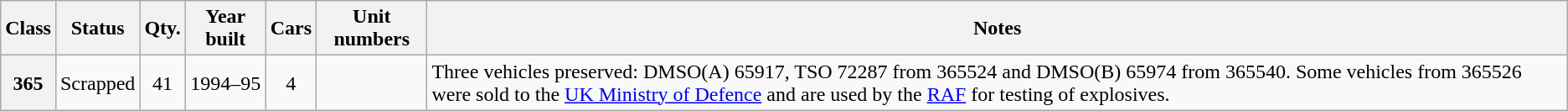<table class="wikitable">
<tr>
<th>Class</th>
<th>Status</th>
<th>Qty.</th>
<th>Year built</th>
<th>Cars </th>
<th>Unit numbers</th>
<th>Notes</th>
</tr>
<tr>
<th rowspan=2>365</th>
<td rowspan=2>Scrapped</td>
<td align=center>41</td>
<td rowspan=2 align=center>1994–95</td>
<td rowspan=2 align=center>4</td>
<td></td>
<td>Three vehicles preserved: DMSO(A) 65917, TSO 72287 from 365524 and DMSO(B) 65974 from 365540. Some vehicles from 365526 were sold to the <a href='#'>UK Ministry of Defence</a> and are used by the <a href='#'>RAF</a> for testing of explosives.</td>
</tr>
</table>
